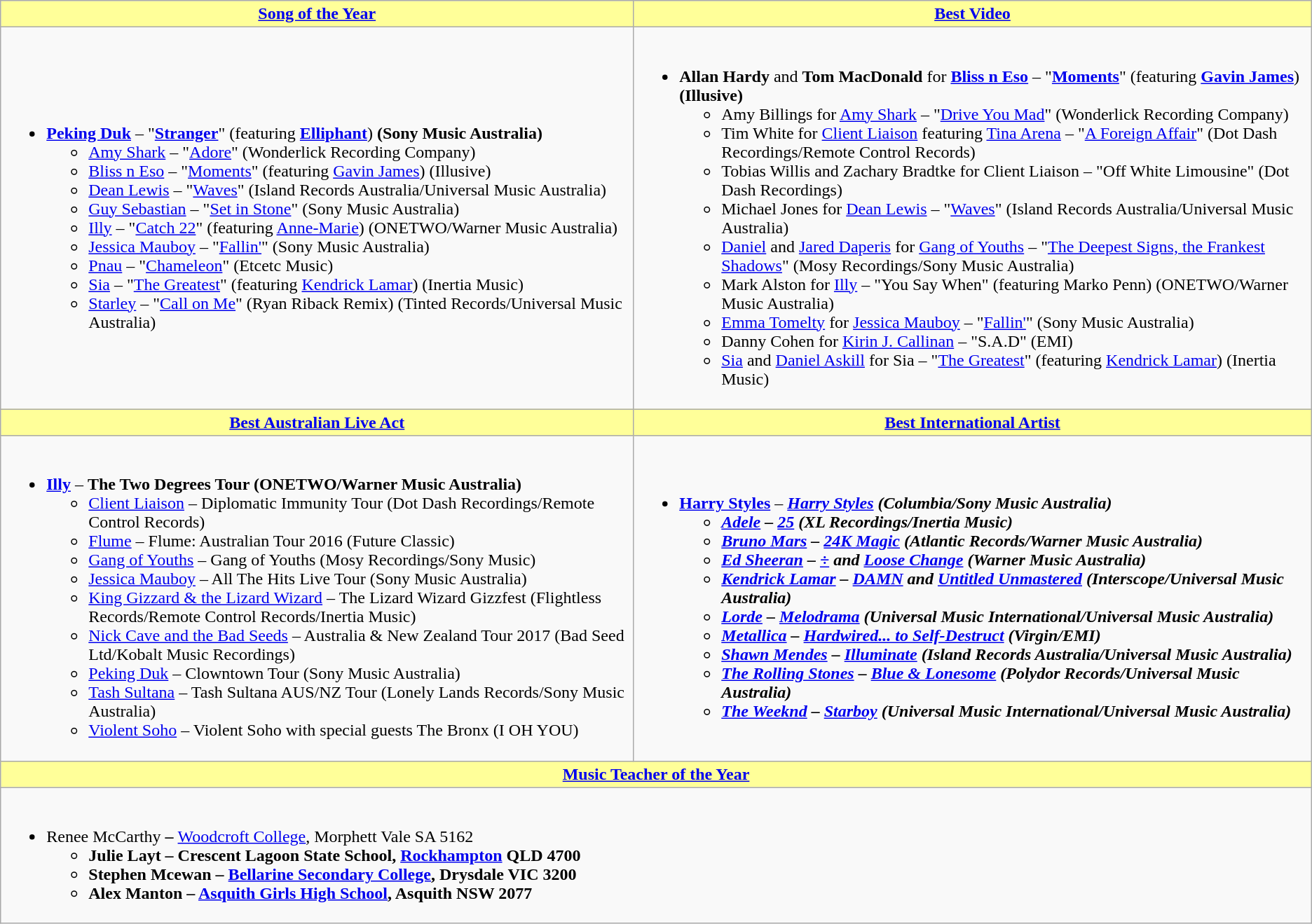<table class=wikitable style="width="150%">
<tr>
<th style="background:#ff9; width=;" ! 50%"><a href='#'>Song of the Year</a></th>
<th style="background:#ff9; width=;" ! 50%"><a href='#'>Best Video</a></th>
</tr>
<tr>
<td><br><ul><li><strong><a href='#'>Peking Duk</a></strong> – "<strong><a href='#'>Stranger</a></strong>" (featuring <strong><a href='#'>Elliphant</a></strong>) <strong>(Sony Music Australia)</strong><ul><li><a href='#'>Amy Shark</a> – "<a href='#'>Adore</a>" (Wonderlick Recording Company)</li><li><a href='#'>Bliss n Eso</a> – "<a href='#'>Moments</a>" (featuring <a href='#'>Gavin James</a>) (Illusive)</li><li><a href='#'>Dean Lewis</a> – "<a href='#'>Waves</a>" (Island Records Australia/Universal Music Australia)</li><li><a href='#'>Guy Sebastian</a> – "<a href='#'>Set in Stone</a>" (Sony Music Australia)</li><li><a href='#'>Illy</a> – "<a href='#'>Catch 22</a>" (featuring <a href='#'>Anne-Marie</a>) (ONETWO/Warner Music Australia)</li><li><a href='#'>Jessica Mauboy</a> – "<a href='#'>Fallin'</a>" (Sony Music Australia)</li><li><a href='#'>Pnau</a> – "<a href='#'>Chameleon</a>" (Etcetc Music)</li><li><a href='#'>Sia</a> – "<a href='#'>The Greatest</a>" (featuring <a href='#'>Kendrick Lamar</a>) (Inertia Music)</li><li><a href='#'>Starley</a> – "<a href='#'>Call on Me</a>" (Ryan Riback Remix) (Tinted Records/Universal Music Australia)</li></ul></li></ul></td>
<td><br><ul><li><strong>Allan Hardy</strong> and <strong>Tom MacDonald</strong> for <strong><a href='#'>Bliss n Eso</a></strong> – "<strong><a href='#'>Moments</a></strong>" (featuring <strong><a href='#'>Gavin James</a></strong>) <strong>(Illusive)</strong><ul><li>Amy Billings for <a href='#'>Amy Shark</a> – "<a href='#'>Drive You Mad</a>" (Wonderlick Recording Company)</li><li>Tim White for <a href='#'>Client Liaison</a> featuring <a href='#'>Tina Arena</a> – "<a href='#'>A Foreign Affair</a>" (Dot Dash Recordings/Remote Control Records)</li><li>Tobias Willis and Zachary Bradtke for Client Liaison – "Off White Limousine" (Dot Dash Recordings)</li><li>Michael Jones for <a href='#'>Dean Lewis</a> – "<a href='#'>Waves</a>" (Island Records Australia/Universal Music Australia)</li><li><a href='#'>Daniel</a> and <a href='#'>Jared Daperis</a> for <a href='#'>Gang of Youths</a> – "<a href='#'>The Deepest Signs, the Frankest Shadows</a>" (Mosy Recordings/Sony Music Australia)</li><li>Mark Alston for <a href='#'>Illy</a> – "You Say When" (featuring Marko Penn) (ONETWO/Warner Music Australia)</li><li><a href='#'>Emma Tomelty</a> for <a href='#'>Jessica Mauboy</a> – "<a href='#'>Fallin'</a>" (Sony Music Australia)</li><li>Danny Cohen for <a href='#'>Kirin J. Callinan</a> – "S.A.D" (EMI)</li><li><a href='#'>Sia</a> and <a href='#'>Daniel Askill</a> for Sia – "<a href='#'>The Greatest</a>" (featuring <a href='#'>Kendrick Lamar</a>) (Inertia Music)</li></ul></li></ul></td>
</tr>
<tr>
<th style="background:#ff9; width=;" ! 50% "><a href='#'>Best Australian Live Act</a></th>
<th style="background:#ff9; width=;" ! 50% "><a href='#'>Best International Artist</a></th>
</tr>
<tr>
<td><br><ul><li><strong><a href='#'>Illy</a></strong> – <strong>The Two Degrees Tour (ONETWO/Warner Music Australia)</strong><ul><li><a href='#'>Client Liaison</a> – Diplomatic Immunity Tour (Dot Dash Recordings/Remote Control Records)</li><li><a href='#'>Flume</a> – Flume: Australian Tour 2016 (Future Classic)</li><li><a href='#'>Gang of Youths</a> – Gang of Youths (Mosy Recordings/Sony Music)</li><li><a href='#'>Jessica Mauboy</a> – All The Hits Live Tour (Sony Music Australia)</li><li><a href='#'>King Gizzard & the Lizard Wizard</a> – The Lizard Wizard Gizzfest (Flightless Records/Remote Control Records/Inertia Music)</li><li><a href='#'>Nick Cave and the Bad Seeds</a> – Australia & New Zealand Tour 2017 (Bad Seed Ltd/Kobalt Music Recordings)</li><li><a href='#'>Peking Duk</a> – Clowntown Tour (Sony Music Australia)</li><li><a href='#'>Tash Sultana</a> – Tash Sultana AUS/NZ Tour (Lonely Lands Records/Sony Music Australia)</li><li><a href='#'>Violent Soho</a> – Violent Soho with special guests The Bronx (I OH YOU)</li></ul></li></ul></td>
<td><br><ul><li><strong><a href='#'>Harry Styles</a></strong> – <strong><em><a href='#'>Harry Styles</a><em> (Columbia/Sony Music Australia)<strong><ul><li><a href='#'>Adele</a> – </em><a href='#'>25</a><em> (XL Recordings/Inertia Music)</li><li><a href='#'>Bruno Mars</a> – </em><a href='#'>24K Magic</a><em> (Atlantic Records/Warner Music Australia)</li><li><a href='#'>Ed Sheeran</a> – </em><a href='#'>÷</a><em> and </em><a href='#'>Loose Change</a><em> (Warner Music Australia)</li><li><a href='#'>Kendrick Lamar</a> – </em><a href='#'>DAMN</a><em> and </em><a href='#'>Untitled Unmastered</a><em> (Interscope/Universal Music Australia)</li><li><a href='#'>Lorde</a> – </em><a href='#'>Melodrama</a><em> (Universal Music International/Universal Music Australia)</li><li><a href='#'>Metallica</a> – </em><a href='#'>Hardwired... to Self-Destruct</a><em> (Virgin/EMI)</li><li><a href='#'>Shawn Mendes</a> – </em><a href='#'>Illuminate</a><em> (Island Records Australia/Universal Music Australia)</li><li><a href='#'>The Rolling Stones</a> – </em><a href='#'>Blue & Lonesome</a><em> (Polydor Records/Universal Music Australia)</li><li><a href='#'>The Weeknd</a> – </em><a href='#'>Starboy</a><em> (Universal Music International/Universal Music Australia)</li></ul></li></ul></td>
</tr>
<tr>
<th colspan="2" style="background:#ff9; width=;" ! 50% "><a href='#'>Music Teacher of the Year</a></th>
</tr>
<tr>
<td colspan="2"><br><ul><li></strong>Renee McCarthy<strong> – </strong><a href='#'>Woodcroft College</a>, Morphett Vale SA 5162<strong><ul><li>Julie Layt – Crescent Lagoon State School, <a href='#'>Rockhampton</a> QLD 4700</li><li>Stephen Mcewan – <a href='#'>Bellarine Secondary College</a>, Drysdale VIC 3200</li><li>Alex Manton – <a href='#'>Asquith Girls High School</a>, Asquith NSW 2077</li></ul></li></ul></td>
</tr>
</table>
